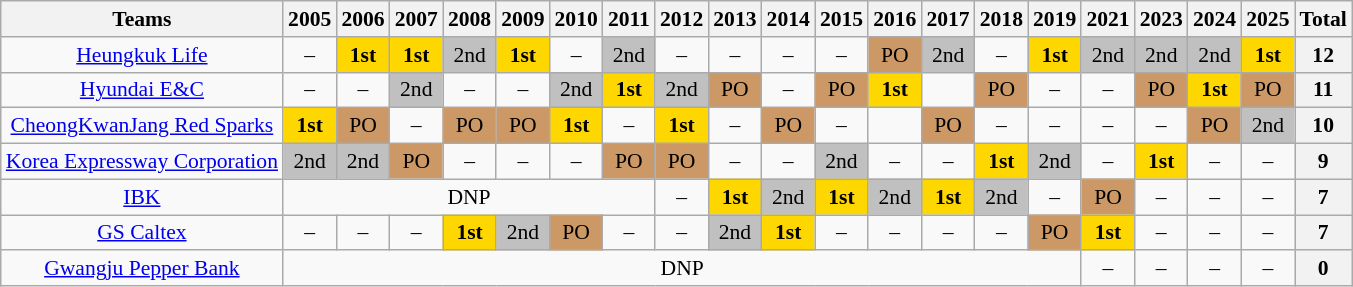<table class="wikitable" style="text-align:center; font-size:90%">
<tr>
<th>Teams</th>
<th>2005</th>
<th>2006</th>
<th>2007</th>
<th>2008</th>
<th>2009</th>
<th>2010</th>
<th>2011</th>
<th>2012</th>
<th>2013</th>
<th>2014</th>
<th>2015</th>
<th>2016</th>
<th>2017</th>
<th>2018</th>
<th>2019</th>
<th>2021</th>
<th>2023</th>
<th>2024</th>
<th>2025</th>
<th>Total</th>
</tr>
<tr>
<td><a href='#'>Heungkuk Life</a></td>
<td>–</td>
<td bgcolor="gold"><strong>1st</strong></td>
<td bgcolor="gold"><strong>1st</strong></td>
<td bgcolor="silver">2nd</td>
<td bgcolor="gold"><strong>1st</strong></td>
<td>–</td>
<td bgcolor="silver">2nd</td>
<td>–</td>
<td>–</td>
<td>–</td>
<td>–</td>
<td bgcolor="#cc9966">PO</td>
<td bgcolor="silver">2nd</td>
<td>–</td>
<td bgcolor="gold"><strong>1st</strong></td>
<td bgcolor="silver">2nd</td>
<td bgcolor="silver">2nd</td>
<td bgcolor="silver">2nd</td>
<td bgcolor="gold"><strong>1st</strong></td>
<th>12</th>
</tr>
<tr>
<td><a href='#'>Hyundai E&C</a></td>
<td>–</td>
<td>–</td>
<td bgcolor="silver">2nd</td>
<td>–</td>
<td>–</td>
<td bgcolor="silver">2nd</td>
<td bgcolor="gold"><strong>1st</strong></td>
<td bgcolor="silver">2nd</td>
<td bgcolor="#cc9966">PO</td>
<td>–</td>
<td bgcolor="#cc9966">PO</td>
<td bgcolor="gold"><strong>1st</strong></td>
<td></td>
<td bgcolor="#cc9966">PO</td>
<td>–</td>
<td>–</td>
<td bgcolor="#cc9966">PO</td>
<td bgcolor="gold"><strong>1st</strong></td>
<td bgcolor="#cc9966">PO</td>
<th>11</th>
</tr>
<tr>
<td><a href='#'>CheongKwanJang Red Sparks</a></td>
<td bgcolor="gold"><strong>1st</strong></td>
<td bgcolor="#cc9966">PO</td>
<td>–</td>
<td bgcolor="#cc9966">PO</td>
<td bgcolor="#cc9966">PO</td>
<td bgcolor="gold"><strong>1st</strong></td>
<td>–</td>
<td bgcolor="gold"><strong>1st</strong></td>
<td>–</td>
<td bgcolor="#cc9966">PO</td>
<td>–</td>
<td></td>
<td bgcolor="#cc9966">PO</td>
<td>–</td>
<td>–</td>
<td>–</td>
<td>–</td>
<td bgcolor="#cc9966">PO</td>
<td bgcolor="silver">2nd</td>
<th>10</th>
</tr>
<tr>
<td><a href='#'>Korea Expressway Corporation</a></td>
<td bgcolor="silver">2nd</td>
<td bgcolor="silver">2nd</td>
<td bgcolor="#cc9966">PO</td>
<td>–</td>
<td>–</td>
<td>–</td>
<td bgcolor="#cc9966">PO</td>
<td bgcolor="#cc9966">PO</td>
<td>–</td>
<td>–</td>
<td bgcolor="silver">2nd</td>
<td>–</td>
<td>–</td>
<td bgcolor="gold"><strong>1st</strong></td>
<td bgcolor="silver">2nd</td>
<td>–</td>
<td bgcolor="gold"><strong>1st</strong></td>
<td>–</td>
<td>–</td>
<th>9</th>
</tr>
<tr>
<td><a href='#'>IBK</a></td>
<td colspan="7">DNP</td>
<td>–</td>
<td bgcolor="gold"><strong>1st</strong></td>
<td bgcolor="silver">2nd</td>
<td bgcolor="gold"><strong>1st</strong></td>
<td bgcolor="silver">2nd</td>
<td bgcolor="gold"><strong>1st</strong></td>
<td bgcolor="silver">2nd</td>
<td>–</td>
<td bgcolor="#cc9966">PO</td>
<td>–</td>
<td>–</td>
<td>–</td>
<th>7</th>
</tr>
<tr>
<td><a href='#'>GS Caltex</a></td>
<td>–</td>
<td>–</td>
<td>–</td>
<td bgcolor="gold"><strong>1st</strong></td>
<td bgcolor="silver">2nd</td>
<td bgcolor="#cc9966">PO</td>
<td>–</td>
<td>–</td>
<td bgcolor="silver">2nd</td>
<td bgcolor="gold"><strong>1st</strong></td>
<td>–</td>
<td>–</td>
<td>–</td>
<td>–</td>
<td bgcolor="#cc9966">PO</td>
<td bgcolor="gold"><strong>1st</strong></td>
<td>–</td>
<td>–</td>
<td>–</td>
<th>7</th>
</tr>
<tr>
<td><a href='#'>Gwangju Pepper Bank</a></td>
<td colspan="15">DNP</td>
<td>–</td>
<td>–</td>
<td>–</td>
<td>–</td>
<th>0</th>
</tr>
</table>
